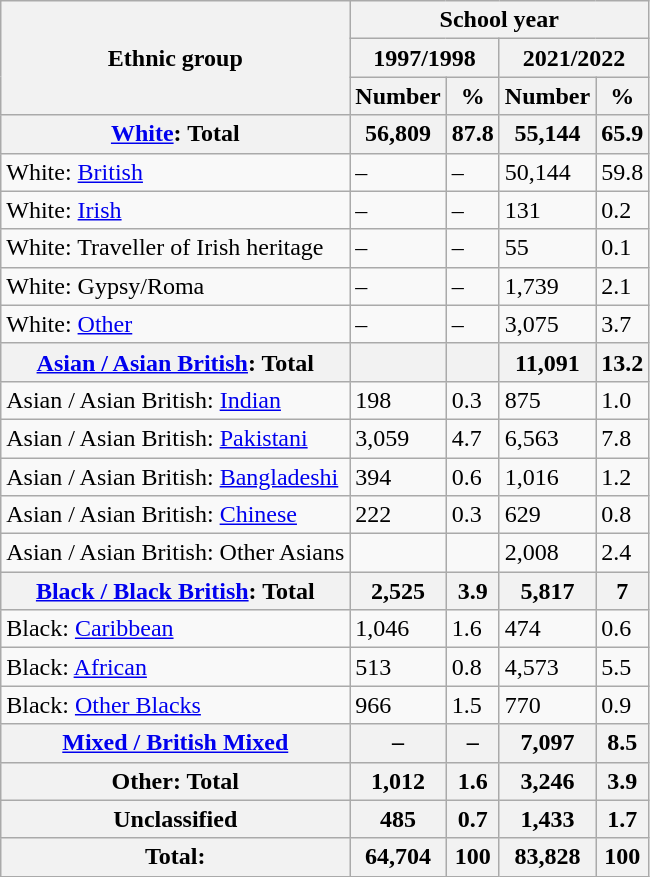<table class="wikitable">
<tr>
<th rowspan="3">Ethnic group</th>
<th colspan="4">School year</th>
</tr>
<tr>
<th colspan="2">1997/1998 </th>
<th colspan="2">2021/2022 </th>
</tr>
<tr>
<th>Number</th>
<th>%</th>
<th>Number</th>
<th>%</th>
</tr>
<tr>
<th><a href='#'>White</a>: Total</th>
<th>56,809</th>
<th>87.8</th>
<th>55,144</th>
<th>65.9</th>
</tr>
<tr>
<td>White: <a href='#'>British</a></td>
<td>–</td>
<td>–</td>
<td>50,144</td>
<td>59.8</td>
</tr>
<tr>
<td>White: <a href='#'>Irish</a></td>
<td>–</td>
<td>–</td>
<td>131</td>
<td>0.2</td>
</tr>
<tr>
<td>White: Traveller of Irish heritage</td>
<td>–</td>
<td>–</td>
<td>55</td>
<td>0.1</td>
</tr>
<tr>
<td>White: Gypsy/Roma</td>
<td>–</td>
<td>–</td>
<td>1,739</td>
<td>2.1</td>
</tr>
<tr>
<td>White: <a href='#'>Other</a></td>
<td>–</td>
<td>–</td>
<td>3,075</td>
<td>3.7</td>
</tr>
<tr>
<th><a href='#'>Asian / Asian British</a>: Total</th>
<th></th>
<th></th>
<th>11,091</th>
<th>13.2</th>
</tr>
<tr>
<td>Asian / Asian British: <a href='#'>Indian</a></td>
<td>198</td>
<td>0.3</td>
<td>875</td>
<td>1.0</td>
</tr>
<tr>
<td>Asian / Asian British: <a href='#'>Pakistani</a></td>
<td>3,059</td>
<td>4.7</td>
<td>6,563</td>
<td>7.8</td>
</tr>
<tr>
<td>Asian / Asian British: <a href='#'>Bangladeshi</a></td>
<td>394</td>
<td>0.6</td>
<td>1,016</td>
<td>1.2</td>
</tr>
<tr>
<td>Asian / Asian British: <a href='#'>Chinese</a></td>
<td>222</td>
<td>0.3</td>
<td>629</td>
<td>0.8</td>
</tr>
<tr>
<td>Asian / Asian British: Other Asians</td>
<td></td>
<td></td>
<td>2,008</td>
<td>2.4</td>
</tr>
<tr>
<th><a href='#'>Black / Black British</a>: Total</th>
<th>2,525</th>
<th>3.9</th>
<th>5,817</th>
<th>7</th>
</tr>
<tr>
<td>Black: <a href='#'>Caribbean</a></td>
<td>1,046</td>
<td>1.6</td>
<td>474</td>
<td>0.6</td>
</tr>
<tr>
<td>Black: <a href='#'>African</a></td>
<td>513</td>
<td>0.8</td>
<td>4,573</td>
<td>5.5</td>
</tr>
<tr>
<td>Black: <a href='#'>Other Blacks</a></td>
<td>966</td>
<td>1.5</td>
<td>770</td>
<td>0.9</td>
</tr>
<tr>
<th><a href='#'>Mixed / British Mixed</a></th>
<th>–</th>
<th>–</th>
<th>7,097</th>
<th>8.5</th>
</tr>
<tr>
<th>Other: Total</th>
<th><strong>1,012 </strong></th>
<th><strong>1.6</strong></th>
<th><strong>3,246</strong></th>
<th><strong>3.9</strong></th>
</tr>
<tr>
<th>Unclassified</th>
<th><strong>485</strong></th>
<th><strong>0.7</strong></th>
<th><strong>1,433</strong></th>
<th>1.7</th>
</tr>
<tr>
<th>Total:</th>
<th><strong>64,704</strong></th>
<th><strong>100</strong></th>
<th><strong>83,828</strong></th>
<th><strong>100</strong></th>
</tr>
</table>
